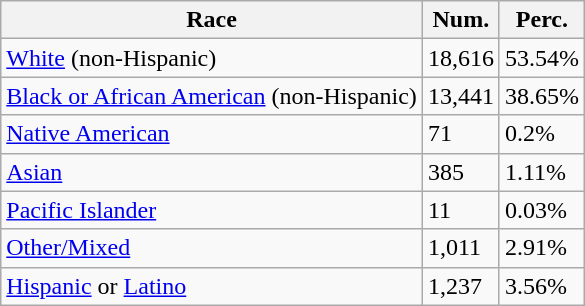<table class="wikitable">
<tr>
<th>Race</th>
<th>Num.</th>
<th>Perc.</th>
</tr>
<tr>
<td><a href='#'>White</a> (non-Hispanic)</td>
<td>18,616</td>
<td>53.54%</td>
</tr>
<tr>
<td><a href='#'>Black or African American</a> (non-Hispanic)</td>
<td>13,441</td>
<td>38.65%</td>
</tr>
<tr>
<td><a href='#'>Native American</a></td>
<td>71</td>
<td>0.2%</td>
</tr>
<tr>
<td><a href='#'>Asian</a></td>
<td>385</td>
<td>1.11%</td>
</tr>
<tr>
<td><a href='#'>Pacific Islander</a></td>
<td>11</td>
<td>0.03%</td>
</tr>
<tr>
<td><a href='#'>Other/Mixed</a></td>
<td>1,011</td>
<td>2.91%</td>
</tr>
<tr>
<td><a href='#'>Hispanic</a> or <a href='#'>Latino</a></td>
<td>1,237</td>
<td>3.56%</td>
</tr>
</table>
